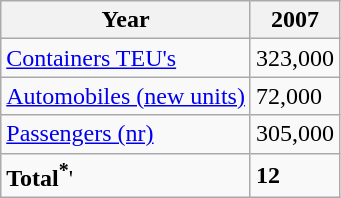<table class="wikitable" border="3">
<tr>
<th>Year</th>
<th>2007</th>
</tr>
<tr ---->
<td><a href='#'>Containers TEU's</a></td>
<td>323,000</td>
</tr>
<tr ---->
<td><a href='#'>Automobiles (new units)</a></td>
<td>72,000</td>
</tr>
<tr ---->
<td><a href='#'>Passengers (nr)</a></td>
<td>305,000</td>
</tr>
<tr ---->
<td><strong>Total<sup>*</sup></strong>'</td>
<td><strong>12</strong></td>
</tr>
</table>
